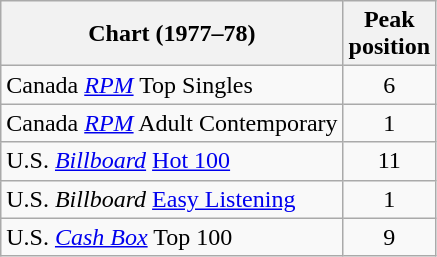<table class="wikitable sortable">
<tr>
<th>Chart (1977–78)</th>
<th>Peak<br>position</th>
</tr>
<tr>
<td>Canada <a href='#'><em>RPM</em></a> Top Singles</td>
<td style="text-align:center;">6</td>
</tr>
<tr>
<td>Canada <a href='#'><em>RPM</em></a> Adult Contemporary</td>
<td style="text-align:center;">1</td>
</tr>
<tr>
<td>U.S. <em><a href='#'>Billboard</a></em> <a href='#'>Hot 100</a></td>
<td align="center">11</td>
</tr>
<tr>
<td>U.S. <em>Billboard</em> <a href='#'>Easy Listening</a></td>
<td style="text-align:center;">1</td>
</tr>
<tr>
<td>U.S. <a href='#'><em>Cash Box</em></a> Top 100</td>
<td align="center">9</td>
</tr>
</table>
